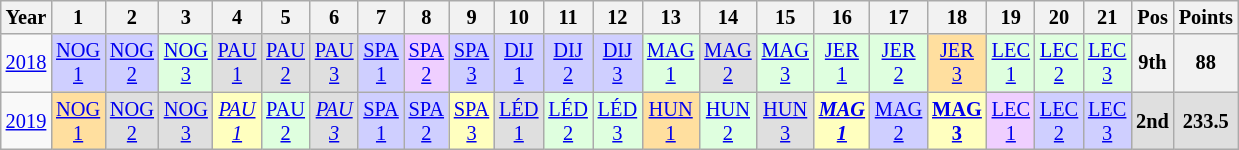<table class="wikitable" style="text-align:center; font-size:85%">
<tr>
<th>Year</th>
<th>1</th>
<th>2</th>
<th>3</th>
<th>4</th>
<th>5</th>
<th>6</th>
<th>7</th>
<th>8</th>
<th>9</th>
<th>10</th>
<th>11</th>
<th>12</th>
<th>13</th>
<th>14</th>
<th>15</th>
<th>16</th>
<th>17</th>
<th>18</th>
<th>19</th>
<th>20</th>
<th>21</th>
<th>Pos</th>
<th>Points</th>
</tr>
<tr>
<td><a href='#'>2018</a></td>
<td style="background:#CFCFFF;"><a href='#'>NOG<br>1</a><br></td>
<td style="background:#CFCFFF;"><a href='#'>NOG<br>2</a><br></td>
<td style="background:#DFFFDF;"><a href='#'>NOG<br>3</a><br></td>
<td style="background:#DFDFDF;"><a href='#'>PAU<br>1</a><br></td>
<td style="background:#DFDFDF;"><a href='#'>PAU<br>2</a><br></td>
<td style="background:#DFDFDF;"><a href='#'>PAU<br>3</a><br></td>
<td style="background:#CFCFFF;"><a href='#'>SPA<br>1</a><br></td>
<td style="background:#EFCFFF;"><a href='#'>SPA<br>2</a><br></td>
<td style="background:#CFCFFF;"><a href='#'>SPA<br>3</a><br></td>
<td style="background:#CFCFFF;"><a href='#'>DIJ<br>1</a><br></td>
<td style="background:#CFCFFF;"><a href='#'>DIJ<br>2</a><br></td>
<td style="background:#CFCFFF;"><a href='#'>DIJ<br>3</a><br></td>
<td style="background:#DFFFDF;"><a href='#'>MAG<br>1</a><br></td>
<td style="background:#DFDFDF;"><a href='#'>MAG<br>2</a><br></td>
<td style="background:#DFFFDF;"><a href='#'>MAG<br>3</a><br></td>
<td style="background:#DFFFDF;"><a href='#'>JER<br>1</a><br></td>
<td style="background:#DFFFDF;"><a href='#'>JER<br>2</a><br></td>
<td style="background:#FFDF9F;"><a href='#'>JER<br>3</a><br></td>
<td style="background:#DFFFDF;"><a href='#'>LEC<br>1</a><br></td>
<td style="background:#DFFFDF;"><a href='#'>LEC<br>2</a><br></td>
<td style="background:#DFFFDF;"><a href='#'>LEC<br>3</a><br></td>
<th>9th</th>
<th>88</th>
</tr>
<tr>
<td><a href='#'>2019</a></td>
<td style="background:#FFDF9F;"><a href='#'>NOG<br>1</a><br></td>
<td style="background:#DFDFDF;"><a href='#'>NOG<br>2</a><br></td>
<td style="background:#DFDFDF;"><a href='#'>NOG<br>3</a><br></td>
<td style="background:#FFFFBF;"><em><a href='#'>PAU<br>1</a></em><br></td>
<td style="background:#DFFFDF;"><a href='#'>PAU<br>2</a><br></td>
<td style="background:#DFDFDF;"><em><a href='#'>PAU<br>3</a></em><br></td>
<td style="background:#CFCFFF;"><a href='#'>SPA<br>1</a><br></td>
<td style="background:#CFCFFF;"><a href='#'>SPA<br>2</a><br></td>
<td style="background:#FFFFBF;"><a href='#'>SPA<br>3</a><br></td>
<td style="background:#DFDFDF;"><a href='#'>LÉD<br>1</a><br></td>
<td style="background:#DFFFDF;"><a href='#'>LÉD<br>2</a><br></td>
<td style="background:#DFFFDF;"><a href='#'>LÉD<br>3</a><br></td>
<td style="background:#FFDF9F;"><a href='#'>HUN<br>1</a><br></td>
<td style="background:#DFFFDF;"><a href='#'>HUN<br>2</a><br></td>
<td style="background:#DFDFDF;"><a href='#'>HUN<br>3</a><br></td>
<td style="background:#FFFFBF;"><strong><em><a href='#'>MAG<br>1</a></em></strong><br></td>
<td style="background:#CFCFFF;"><a href='#'>MAG<br>2</a><br></td>
<td style="background:#FFFFBF;"><strong><a href='#'>MAG<br>3</a></strong><br></td>
<td style="background:#EFCFFF;"><a href='#'>LEC<br>1</a><br></td>
<td style="background:#CFCFFF;"><a href='#'>LEC<br>2</a><br></td>
<td style="background:#CFCFFF;"><a href='#'>LEC<br>3</a><br></td>
<th style="background:#DFDFDF;">2nd</th>
<th style="background:#DFDFDF;">233.5</th>
</tr>
</table>
